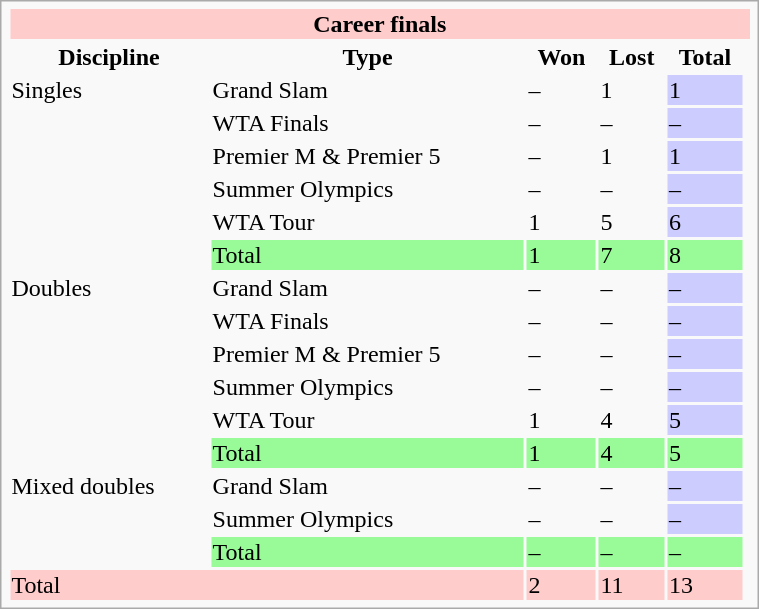<table class="infobox vcard vevent nowrap" width=40%>
<tr style="background:#ffcccc;">
<th colspan=6>Career finals</th>
</tr>
<tr>
<th>Discipline</th>
<th>Type</th>
<th>Won</th>
<th>Lost</th>
<th>Total</th>
<th></th>
</tr>
<tr>
<td rowspan=6>Singles</td>
<td>Grand Slam</td>
<td>–</td>
<td>1</td>
<td style="background:#ccccff;">1</td>
</tr>
<tr>
<td>WTA Finals</td>
<td>–</td>
<td>–</td>
<td style="background:#ccccff;">–</td>
</tr>
<tr>
<td>Premier M & Premier 5</td>
<td>–</td>
<td>1</td>
<td style="background:#ccccff;">1</td>
</tr>
<tr>
<td>Summer Olympics</td>
<td>–</td>
<td>–</td>
<td style="background:#ccccff;">–</td>
</tr>
<tr>
<td>WTA Tour</td>
<td>1</td>
<td>5</td>
<td style="background:#ccccff;">6</td>
</tr>
<tr style="background:#98fb98;">
<td>Total</td>
<td>1</td>
<td>7</td>
<td>8</td>
</tr>
<tr>
<td rowspan=6>Doubles</td>
<td>Grand Slam</td>
<td>–</td>
<td>–</td>
<td style="background:#ccccff;">–</td>
</tr>
<tr>
<td>WTA Finals</td>
<td>–</td>
<td>–</td>
<td style="background:#ccccff;">–</td>
</tr>
<tr>
<td>Premier M & Premier 5</td>
<td>–</td>
<td>–</td>
<td style="background:#ccccff;">–</td>
</tr>
<tr>
<td>Summer Olympics</td>
<td>–</td>
<td>–</td>
<td style="background:#ccccff;">–</td>
</tr>
<tr>
<td>WTA Tour</td>
<td>1</td>
<td>4</td>
<td style="background:#ccccff;">5</td>
</tr>
<tr style="background:#98fb98;">
<td>Total</td>
<td>1</td>
<td>4</td>
<td>5</td>
</tr>
<tr>
<td rowspan=3>Mixed doubles</td>
<td>Grand Slam</td>
<td>–</td>
<td>–</td>
<td style="background:#ccccff;">–</td>
</tr>
<tr>
<td>Summer Olympics</td>
<td>–</td>
<td>–</td>
<td style="background:#ccccff;">–</td>
</tr>
<tr style="background:#98fb98;">
<td>Total</td>
<td>–</td>
<td>–</td>
<td>–</td>
</tr>
<tr style="background:#ffcccc;">
<td colspan=2>Total</td>
<td>2</td>
<td>11</td>
<td>13</td>
</tr>
</table>
